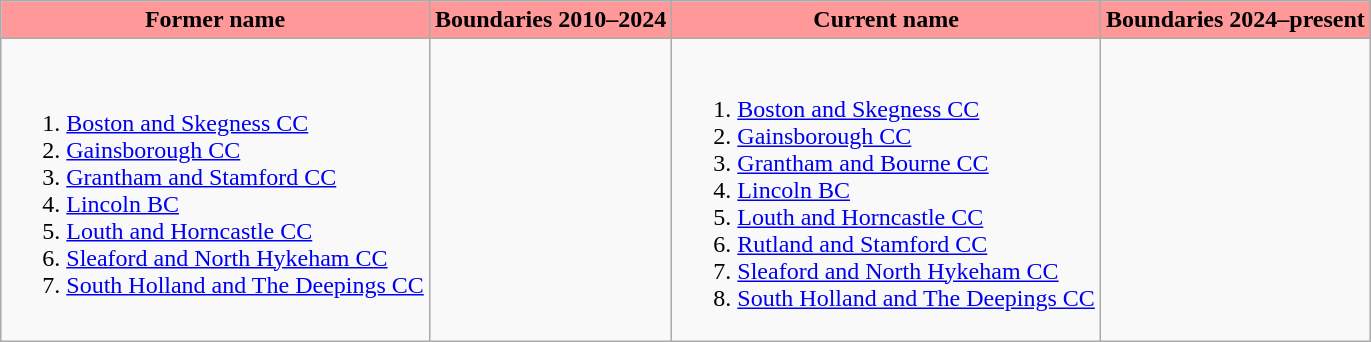<table class="wikitable">
<tr>
<th style="background-color:#ff9999">Former name</th>
<th style="background-color:#ff9999">Boundaries 2010–2024</th>
<th ! style="background-color:#ff9999">Current name</th>
<th style="background-color:#ff9999">Boundaries 2024–present</th>
</tr>
<tr>
<td><br><ol><li><a href='#'>Boston and Skegness CC</a></li><li><a href='#'>Gainsborough CC</a></li><li><a href='#'>Grantham and Stamford CC</a></li><li><a href='#'>Lincoln BC</a></li><li><a href='#'>Louth and Horncastle CC</a></li><li><a href='#'>Sleaford and North Hykeham CC</a></li><li><a href='#'>South Holland and The Deepings CC</a></li></ol></td>
<td></td>
<td><br><ol><li><a href='#'>Boston and Skegness CC</a></li><li><a href='#'>Gainsborough CC</a></li><li><a href='#'>Grantham and Bourne CC</a></li><li><a href='#'>Lincoln BC</a></li><li><a href='#'>Louth and Horncastle CC</a></li><li><a href='#'>Rutland and Stamford CC</a></li><li><a href='#'>Sleaford and North Hykeham CC</a></li><li><a href='#'>South Holland and The Deepings CC</a></li></ol></td>
<td></td>
</tr>
</table>
